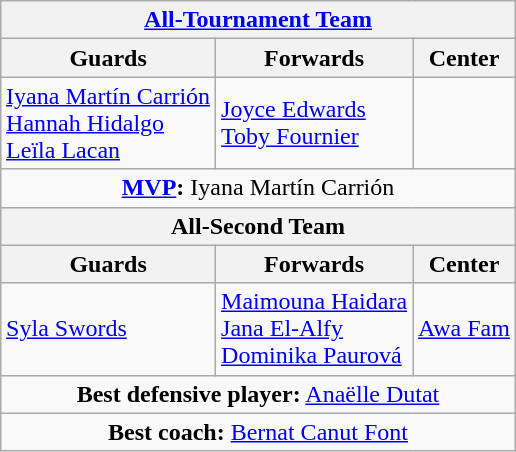<table class=wikitable style="margin:auto">
<tr>
<th colspan=3 align=center><a href='#'>All-Tournament Team</a></th>
</tr>
<tr>
<th>Guards</th>
<th>Forwards</th>
<th>Center</th>
</tr>
<tr>
<td> <a href='#'>Iyana Martín Carrión</a><br> <a href='#'>Hannah Hidalgo</a><br> <a href='#'>Leïla Lacan</a></td>
<td> <a href='#'>Joyce Edwards</a><br> <a href='#'>Toby Fournier</a></td>
</tr>
<tr>
<td colspan=3 align=center><strong><a href='#'>MVP</a>:</strong>  Iyana Martín Carrión</td>
</tr>
<tr>
<th colspan=3 align=center>All-Second Team</th>
</tr>
<tr>
<th>Guards</th>
<th>Forwards</th>
<th>Center</th>
</tr>
<tr>
<td> <a href='#'>Syla Swords</a></td>
<td> <a href='#'>Maimouna Haidara</a><br> <a href='#'>Jana El-Alfy</a><br> <a href='#'>Dominika Paurová</a></td>
<td> <a href='#'>Awa Fam</a></td>
</tr>
<tr>
<td colspan=3 align=center><strong>Best defensive player:</strong>  <a href='#'>Anaëlle Dutat</a></td>
</tr>
<tr>
<td colspan=3 align=center><strong>Best coach:</strong>  <a href='#'>Bernat Canut Font</a></td>
</tr>
</table>
